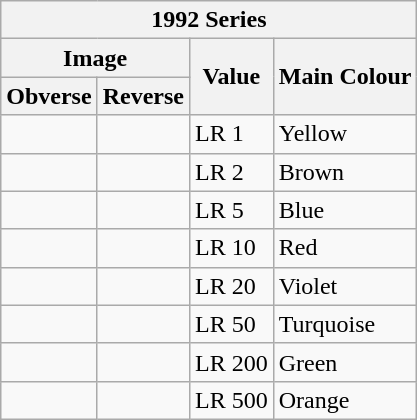<table class="wikitable">
<tr>
<th colspan="6">1992 Series</th>
</tr>
<tr>
<th colspan="2">Image</th>
<th rowspan="2">Value</th>
<th rowspan="2">Main Colour</th>
</tr>
<tr>
<th>Obverse</th>
<th>Reverse</th>
</tr>
<tr>
<td align="center"></td>
<td align="center"></td>
<td>LR 1</td>
<td>Yellow</td>
</tr>
<tr>
<td></td>
<td></td>
<td>LR 2</td>
<td>Brown</td>
</tr>
<tr>
<td></td>
<td></td>
<td>LR 5</td>
<td>Blue</td>
</tr>
<tr>
<td align="center"></td>
<td align="center"></td>
<td>LR 10</td>
<td>Red</td>
</tr>
<tr>
<td></td>
<td></td>
<td>LR 20</td>
<td>Violet</td>
</tr>
<tr>
<td></td>
<td></td>
<td>LR 50</td>
<td>Turquoise</td>
</tr>
<tr>
<td></td>
<td></td>
<td>LR 200</td>
<td>Green</td>
</tr>
<tr>
<td></td>
<td></td>
<td>LR 500</td>
<td>Orange</td>
</tr>
</table>
